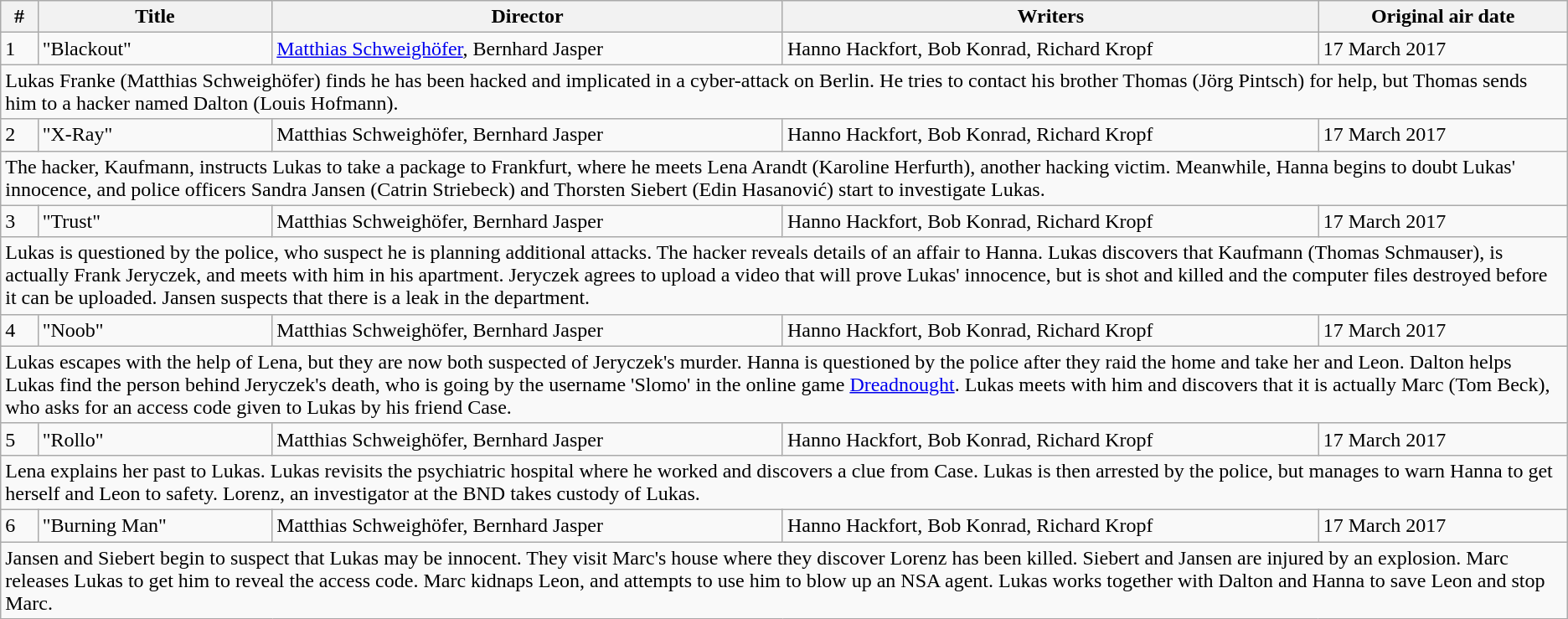<table class="wikitable">
<tr>
<th>#</th>
<th>Title</th>
<th>Director</th>
<th>Writers</th>
<th>Original air date</th>
</tr>
<tr>
<td>1</td>
<td>"Blackout"</td>
<td><a href='#'>Matthias Schweighöfer</a>, Bernhard Jasper</td>
<td>Hanno Hackfort, Bob Konrad, Richard Kropf</td>
<td>17 March 2017</td>
</tr>
<tr>
<td colspan="5">Lukas Franke (Matthias Schweighöfer) finds he has been hacked and implicated in a cyber-attack on Berlin. He tries to contact his brother Thomas (Jörg Pintsch) for help, but Thomas sends him to a hacker named Dalton (Louis Hofmann).</td>
</tr>
<tr>
<td>2</td>
<td>"X-Ray"</td>
<td>Matthias Schweighöfer, Bernhard Jasper</td>
<td>Hanno Hackfort, Bob Konrad, Richard Kropf</td>
<td>17 March 2017</td>
</tr>
<tr>
<td colspan="5">The hacker, Kaufmann, instructs Lukas to take a package to Frankfurt, where he meets Lena Arandt (Karoline Herfurth), another hacking victim. Meanwhile, Hanna begins to doubt Lukas' innocence, and police officers Sandra Jansen (Catrin Striebeck) and Thorsten Siebert (Edin Hasanović) start to investigate Lukas.</td>
</tr>
<tr>
<td>3</td>
<td>"Trust"</td>
<td>Matthias Schweighöfer, Bernhard Jasper</td>
<td>Hanno Hackfort, Bob Konrad, Richard Kropf</td>
<td>17 March 2017</td>
</tr>
<tr>
<td colspan="5">Lukas is questioned by the police, who suspect he is planning additional attacks. The hacker reveals details of an affair to Hanna. Lukas discovers that Kaufmann (Thomas Schmauser), is actually Frank Jeryczek, and meets with him in his apartment. Jeryczek agrees to upload a video that will prove Lukas' innocence, but is shot and killed and the computer files destroyed before it can be uploaded. Jansen suspects that there is a leak in the department.</td>
</tr>
<tr>
<td>4</td>
<td>"Noob"</td>
<td>Matthias Schweighöfer, Bernhard Jasper</td>
<td>Hanno Hackfort, Bob Konrad, Richard Kropf</td>
<td>17 March 2017</td>
</tr>
<tr>
<td colspan="5">Lukas escapes with the help of Lena, but they are now both suspected of Jeryczek's murder. Hanna is questioned by the police after they raid the home and take her and Leon. Dalton helps Lukas find the person behind Jeryczek's death, who is going by the username 'Slomo' in the online game <a href='#'>Dreadnought</a>. Lukas meets with him and discovers that it is actually Marc (Tom Beck), who asks for an access code given to Lukas by his friend Case.</td>
</tr>
<tr>
<td>5</td>
<td>"Rollo"</td>
<td>Matthias Schweighöfer, Bernhard Jasper</td>
<td>Hanno Hackfort, Bob Konrad, Richard Kropf</td>
<td>17 March 2017</td>
</tr>
<tr>
<td colspan="5">Lena explains her past to Lukas. Lukas revisits the psychiatric hospital where he worked and discovers a clue from Case.  Lukas is then arrested by the police, but manages to warn Hanna to get herself and Leon to safety. Lorenz, an investigator at the BND takes custody of Lukas.</td>
</tr>
<tr>
<td>6</td>
<td>"Burning Man"</td>
<td>Matthias Schweighöfer, Bernhard Jasper</td>
<td>Hanno Hackfort, Bob Konrad, Richard Kropf</td>
<td>17 March 2017</td>
</tr>
<tr>
<td colspan="5">Jansen and Siebert begin to suspect that Lukas may be innocent. They visit Marc's house where they discover Lorenz has been killed. Siebert and Jansen are injured by an explosion. Marc releases Lukas to get him to reveal the access code. Marc kidnaps Leon, and attempts to use him to blow up an NSA agent. Lukas works together with Dalton and Hanna to save Leon and stop Marc.</td>
</tr>
</table>
